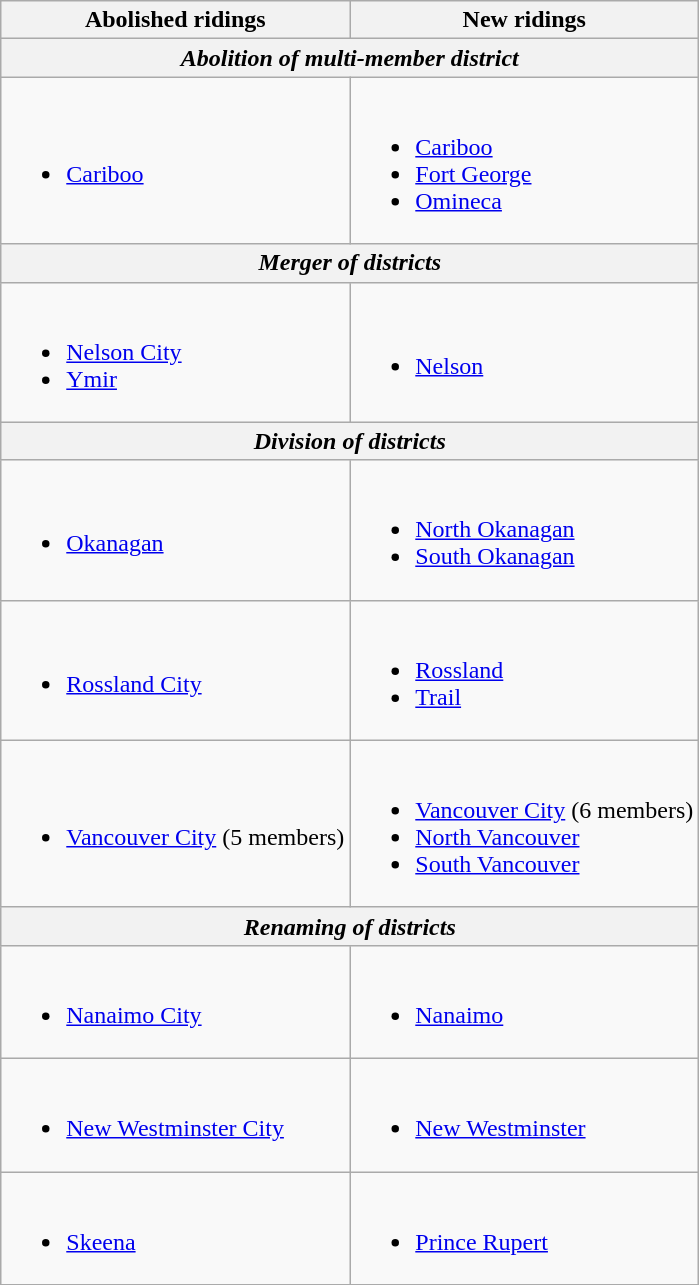<table class="wikitable">
<tr>
<th>Abolished ridings</th>
<th>New ridings</th>
</tr>
<tr>
<th colspan="2"><em>Abolition of multi-member district</em></th>
</tr>
<tr>
<td><br><ul><li><a href='#'>Cariboo</a></li></ul></td>
<td><br><ul><li><a href='#'>Cariboo</a></li><li><a href='#'>Fort George</a></li><li><a href='#'>Omineca</a></li></ul></td>
</tr>
<tr>
<th colspan="2"><em>Merger of districts</em></th>
</tr>
<tr>
<td><br><ul><li><a href='#'>Nelson City</a></li><li><a href='#'>Ymir</a></li></ul></td>
<td><br><ul><li><a href='#'>Nelson</a></li></ul></td>
</tr>
<tr>
<th colspan="2"><em>Division of districts</em></th>
</tr>
<tr>
<td><br><ul><li><a href='#'>Okanagan</a></li></ul></td>
<td><br><ul><li><a href='#'>North Okanagan</a></li><li><a href='#'>South Okanagan</a></li></ul></td>
</tr>
<tr>
<td><br><ul><li><a href='#'>Rossland City</a></li></ul></td>
<td><br><ul><li><a href='#'>Rossland</a></li><li><a href='#'>Trail</a></li></ul></td>
</tr>
<tr>
<td><br><ul><li><a href='#'>Vancouver City</a> (5 members)</li></ul></td>
<td><br><ul><li><a href='#'>Vancouver City</a> (6 members)</li><li><a href='#'>North Vancouver</a></li><li><a href='#'>South Vancouver</a></li></ul></td>
</tr>
<tr>
<th colspan="2"><em>Renaming of districts</em></th>
</tr>
<tr>
<td><br><ul><li><a href='#'>Nanaimo City</a></li></ul></td>
<td><br><ul><li><a href='#'>Nanaimo</a></li></ul></td>
</tr>
<tr>
<td><br><ul><li><a href='#'>New Westminster City</a></li></ul></td>
<td><br><ul><li><a href='#'>New Westminster</a></li></ul></td>
</tr>
<tr>
<td><br><ul><li><a href='#'>Skeena</a></li></ul></td>
<td><br><ul><li><a href='#'>Prince Rupert</a></li></ul></td>
</tr>
</table>
